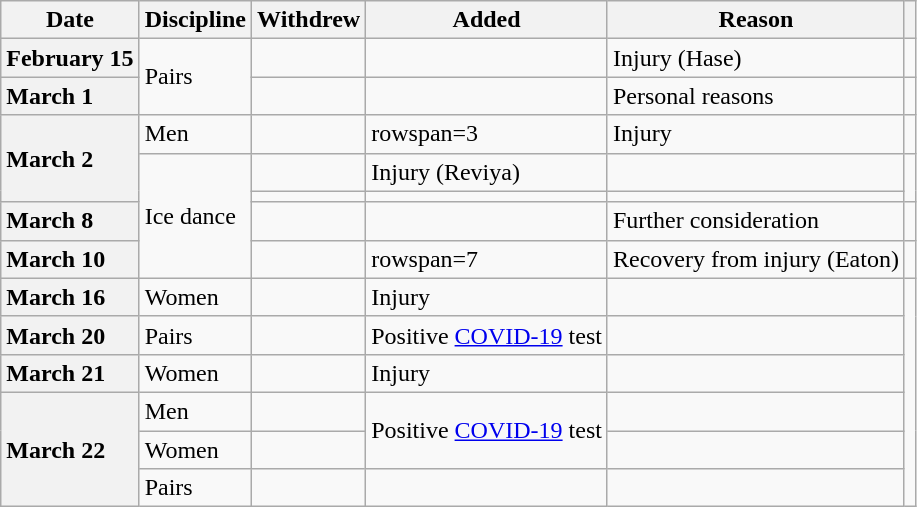<table class="wikitable unsortable" style="text-align:left;">
<tr>
<th scope="col">Date</th>
<th scope="col">Discipline</th>
<th scope="col">Withdrew</th>
<th scope="col">Added</th>
<th scope="col">Reason</th>
<th scope="col"></th>
</tr>
<tr>
<th scope="row" style="text-align:left">February 15</th>
<td rowspan="2">Pairs</td>
<td></td>
<td></td>
<td>Injury (Hase)</td>
<td></td>
</tr>
<tr>
<th scope="row" style="text-align:left">March 1</th>
<td></td>
<td></td>
<td>Personal reasons</td>
<td></td>
</tr>
<tr>
<th rowspan="3" scope="row" style="text-align:left">March 2</th>
<td>Men</td>
<td></td>
<td>rowspan=3 </td>
<td>Injury</td>
<td></td>
</tr>
<tr>
<td rowspan="4">Ice dance</td>
<td></td>
<td>Injury (Reviya)</td>
<td></td>
</tr>
<tr>
<td></td>
<td></td>
<td></td>
</tr>
<tr>
<th scope="row" style="text-align:left">March 8</th>
<td></td>
<td></td>
<td>Further consideration</td>
<td></td>
</tr>
<tr>
<th scope="row" style="text-align:left">March 10</th>
<td></td>
<td>rowspan=7 </td>
<td>Recovery from injury (Eaton)</td>
<td></td>
</tr>
<tr>
<th scope="row" style="text-align:left">March 16</th>
<td>Women</td>
<td></td>
<td>Injury</td>
<td></td>
</tr>
<tr>
<th scope="row" style="text-align:left">March 20</th>
<td>Pairs</td>
<td></td>
<td>Positive <a href='#'>COVID-19</a> test</td>
<td></td>
</tr>
<tr>
<th scope="row" style="text-align:left">March 21</th>
<td>Women</td>
<td></td>
<td>Injury</td>
<td></td>
</tr>
<tr>
<th rowspan="3" scope="row" style="text-align:left">March 22</th>
<td>Men</td>
<td></td>
<td rowspan="2">Positive <a href='#'>COVID-19</a> test</td>
<td></td>
</tr>
<tr>
<td>Women</td>
<td></td>
<td></td>
</tr>
<tr>
<td>Pairs</td>
<td></td>
<td></td>
<td></td>
</tr>
</table>
